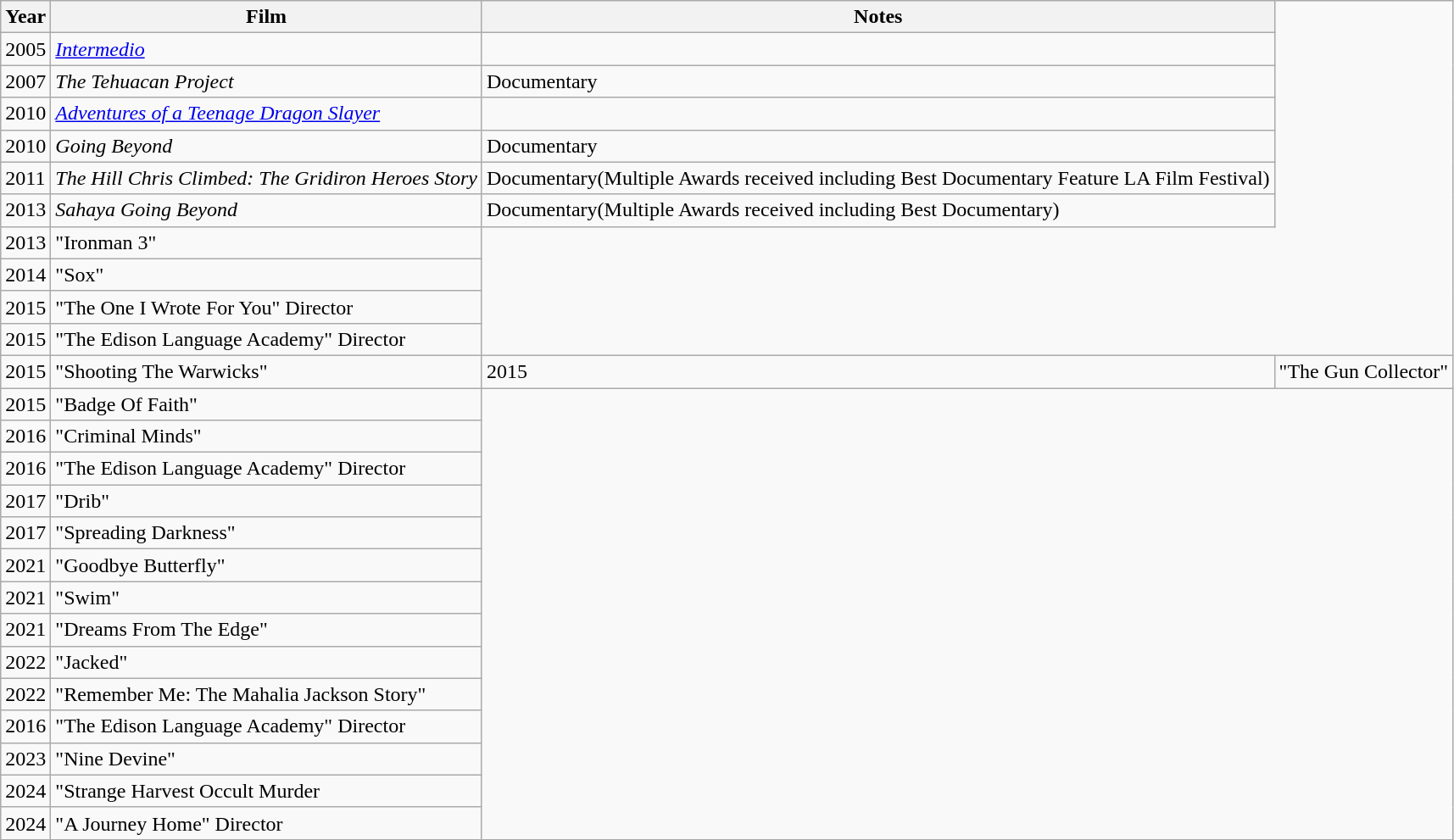<table class="wikitable sortable">
<tr>
<th>Year</th>
<th>Film</th>
<th class="unsortable">Notes</th>
</tr>
<tr>
<td>2005</td>
<td><em><a href='#'>Intermedio</a></em></td>
<td></td>
</tr>
<tr>
<td>2007</td>
<td><em>The Tehuacan Project</em></td>
<td>Documentary</td>
</tr>
<tr>
<td>2010</td>
<td><em><a href='#'>Adventures of a Teenage Dragon Slayer</a></em></td>
<td></td>
</tr>
<tr>
<td>2010</td>
<td><em>Going Beyond</em></td>
<td>Documentary</td>
</tr>
<tr>
<td>2011</td>
<td><em>The Hill Chris Climbed: The Gridiron Heroes Story</em></td>
<td>Documentary(Multiple Awards received including Best Documentary Feature LA Film Festival)</td>
</tr>
<tr>
<td>2013</td>
<td><em>Sahaya Going Beyond</em></td>
<td>Documentary(Multiple Awards received including Best Documentary)</td>
</tr>
<tr>
<td>2013</td>
<td>"Ironman 3"</td>
</tr>
<tr>
<td>2014</td>
<td>"Sox"</td>
</tr>
<tr>
<td>2015</td>
<td>"The One I Wrote For You" Director</td>
</tr>
<tr>
<td>2015</td>
<td>"The Edison Language Academy" Director</td>
</tr>
<tr>
<td>2015</td>
<td>"Shooting The Warwicks"</td>
<td>2015</td>
<td>"The Gun Collector"</td>
</tr>
<tr>
<td>2015</td>
<td>"Badge Of Faith"</td>
</tr>
<tr>
<td>2016</td>
<td>"Criminal Minds"</td>
</tr>
<tr>
<td>2016</td>
<td>"The Edison Language Academy" Director</td>
</tr>
<tr>
<td>2017</td>
<td>"Drib"</td>
</tr>
<tr>
<td>2017</td>
<td>"Spreading Darkness"</td>
</tr>
<tr>
<td>2021</td>
<td>"Goodbye Butterfly"</td>
</tr>
<tr>
<td>2021</td>
<td>"Swim"</td>
</tr>
<tr>
<td>2021</td>
<td>"Dreams From The Edge"</td>
</tr>
<tr>
<td>2022</td>
<td>"Jacked"</td>
</tr>
<tr>
<td>2022</td>
<td>"Remember Me: The Mahalia Jackson Story"</td>
</tr>
<tr>
<td>2016</td>
<td>"The Edison Language Academy" Director</td>
</tr>
<tr>
<td>2023</td>
<td>"Nine Devine"</td>
</tr>
<tr>
<td>2024</td>
<td>"Strange Harvest Occult Murder</td>
</tr>
<tr>
<td>2024</td>
<td>"A Journey Home" Director</td>
</tr>
<tr>
</tr>
</table>
